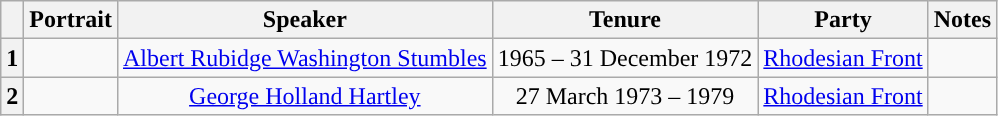<table class="wikitable" style="text-align: center;">
<tr>
<th></th>
<th>Portrait</th>
<th>Speaker</th>
<th>Tenure</th>
<th>Party</th>
<th>Notes</th>
</tr>
<tr>
<th style="background:">1</th>
<td></td>
<td><a href='#'>Albert Rubidge Washington Stumbles</a></td>
<td>1965 – 31 December 1972</td>
<td><a href='#'>Rhodesian Front</a></td>
<td></td>
</tr>
<tr>
<th style="background:">2</th>
<td></td>
<td><a href='#'>George Holland Hartley</a></td>
<td>27 March 1973 – 1979</td>
<td><a href='#'>Rhodesian Front</a></td>
<td></td>
</tr>
</table>
